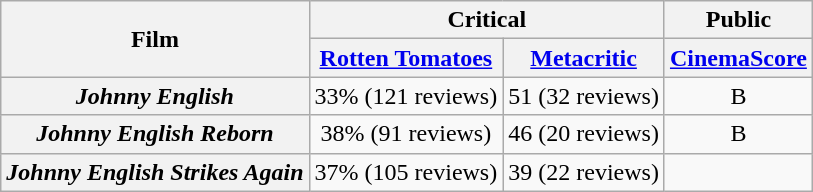<table class="wikitable plainrowheaders sortable" style="text-align: center;">
<tr>
<th scope="col" rowspan="2">Film</th>
<th scope="col" colspan="2">Critical</th>
<th colspan="2" scope="col">Public</th>
</tr>
<tr>
<th scope="col"><a href='#'>Rotten Tomatoes</a></th>
<th scope="col"><a href='#'>Metacritic</a></th>
<th scope="col"><a href='#'>CinemaScore</a></th>
</tr>
<tr>
<th scope="row"><em>Johnny English</em></th>
<td>33% (121 reviews)</td>
<td>51 (32 reviews)</td>
<td>B</td>
</tr>
<tr>
<th scope="row"><em>Johnny English Reborn</em></th>
<td>38% (91 reviews)</td>
<td>46 (20 reviews)</td>
<td>B</td>
</tr>
<tr>
<th scope="row"><em>Johnny English Strikes Again</em></th>
<td>37% (105 reviews)</td>
<td>39 (22 reviews)</td>
<td></td>
</tr>
</table>
